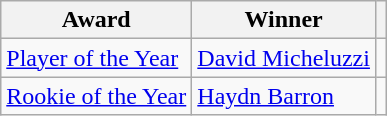<table class="wikitable">
<tr>
<th>Award</th>
<th>Winner</th>
<th></th>
</tr>
<tr>
<td><a href='#'>Player of the Year</a></td>
<td> <a href='#'>David Micheluzzi</a></td>
<td></td>
</tr>
<tr>
<td><a href='#'>Rookie of the Year</a></td>
<td> <a href='#'>Haydn Barron</a></td>
<td></td>
</tr>
</table>
